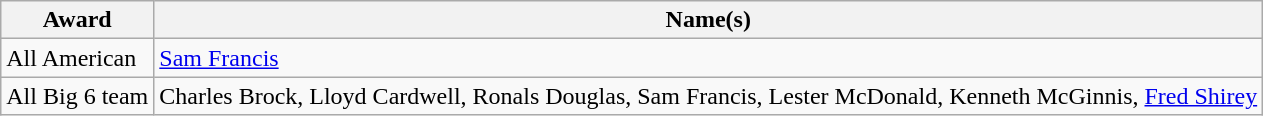<table class="wikitable">
<tr>
<th>Award</th>
<th>Name(s)</th>
</tr>
<tr>
<td>All American</td>
<td><a href='#'>Sam Francis</a></td>
</tr>
<tr>
<td>All Big 6 team</td>
<td>Charles Brock, Lloyd Cardwell, Ronals Douglas, Sam Francis, Lester McDonald, Kenneth McGinnis, <a href='#'>Fred Shirey</a></td>
</tr>
</table>
